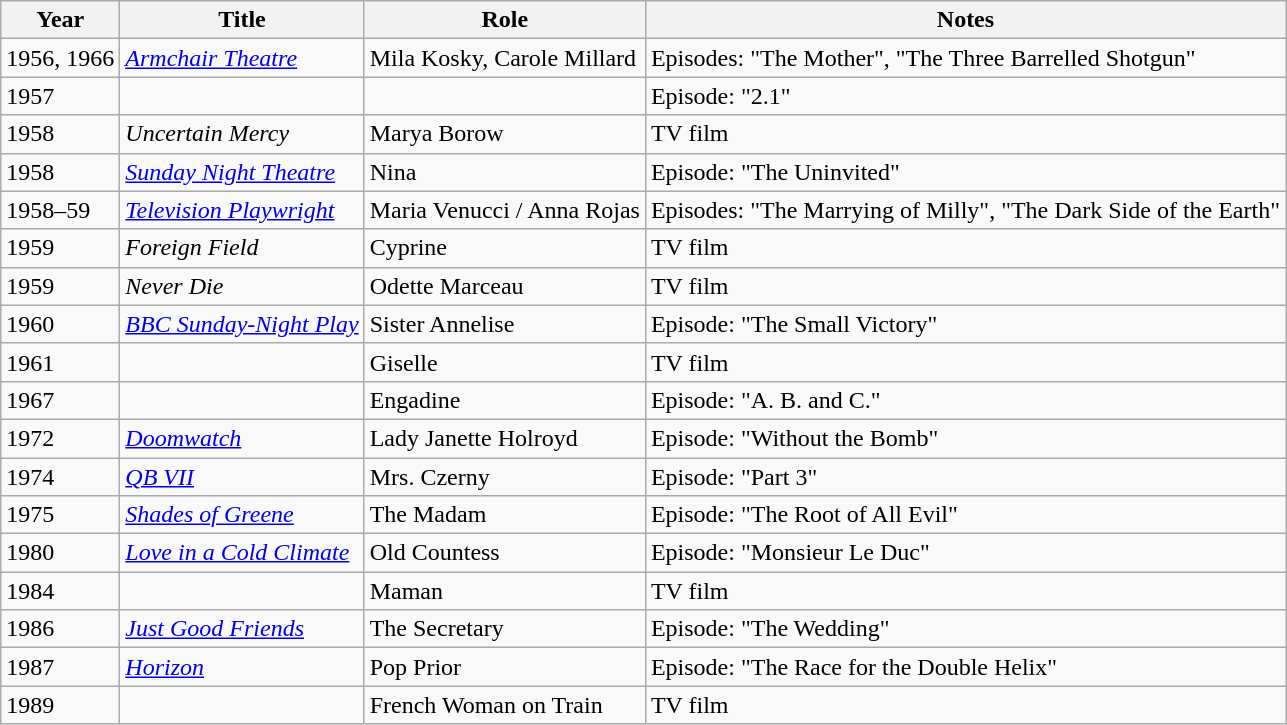<table class="wikitable sortable">
<tr>
<th>Year</th>
<th>Title</th>
<th>Role</th>
<th class="unsortable">Notes</th>
</tr>
<tr>
<td>1956, 1966</td>
<td><em><a href='#'>Armchair Theatre</a></em></td>
<td>Mila Kosky, Carole Millard</td>
<td>Episodes: "The Mother", "The Three Barrelled Shotgun"</td>
</tr>
<tr>
<td>1957</td>
<td><em></em></td>
<td></td>
<td>Episode: "2.1"</td>
</tr>
<tr>
<td>1958</td>
<td><em>Uncertain Mercy</em></td>
<td>Marya Borow</td>
<td>TV film</td>
</tr>
<tr>
<td>1958</td>
<td><em><a href='#'>Sunday Night Theatre</a></em></td>
<td>Nina</td>
<td>Episode: "The Uninvited"</td>
</tr>
<tr>
<td>1958–59</td>
<td><em><a href='#'>Television Playwright</a></em></td>
<td>Maria Venucci / Anna Rojas</td>
<td>Episodes: "The Marrying of Milly", "The Dark Side of the Earth"</td>
</tr>
<tr>
<td>1959</td>
<td><em>Foreign Field</em></td>
<td>Cyprine</td>
<td>TV film</td>
</tr>
<tr>
<td>1959</td>
<td><em>Never Die</em></td>
<td>Odette Marceau</td>
<td>TV film</td>
</tr>
<tr>
<td>1960</td>
<td><em><a href='#'>BBC Sunday-Night Play</a></em></td>
<td>Sister Annelise</td>
<td>Episode: "The Small Victory"</td>
</tr>
<tr>
<td>1961</td>
<td><em></em></td>
<td>Giselle</td>
<td>TV film</td>
</tr>
<tr>
<td>1967</td>
<td><em></em></td>
<td>Engadine</td>
<td>Episode: "A. B. and C."</td>
</tr>
<tr>
<td>1972</td>
<td><em><a href='#'>Doomwatch</a></em></td>
<td>Lady Janette Holroyd</td>
<td>Episode: "Without the Bomb"</td>
</tr>
<tr>
<td>1974</td>
<td><em><a href='#'>QB VII</a></em></td>
<td>Mrs. Czerny</td>
<td>Episode: "Part 3"</td>
</tr>
<tr>
<td>1975</td>
<td><em><a href='#'>Shades of Greene</a></em></td>
<td>The Madam</td>
<td>Episode: "The Root of All Evil"</td>
</tr>
<tr>
<td>1980</td>
<td><em><a href='#'>Love in a Cold Climate</a></em></td>
<td>Old Countess</td>
<td>Episode: "Monsieur Le Duc"</td>
</tr>
<tr>
<td>1984</td>
<td><em></em></td>
<td>Maman</td>
<td>TV film</td>
</tr>
<tr>
<td>1986</td>
<td><em><a href='#'>Just Good Friends</a></em></td>
<td>The Secretary</td>
<td>Episode: "The Wedding"</td>
</tr>
<tr>
<td>1987</td>
<td><em><a href='#'>Horizon</a></em></td>
<td>Pop Prior</td>
<td>Episode: "The Race for the Double Helix"</td>
</tr>
<tr>
<td>1989</td>
<td><em></em></td>
<td>French Woman on Train</td>
<td>TV film</td>
</tr>
</table>
